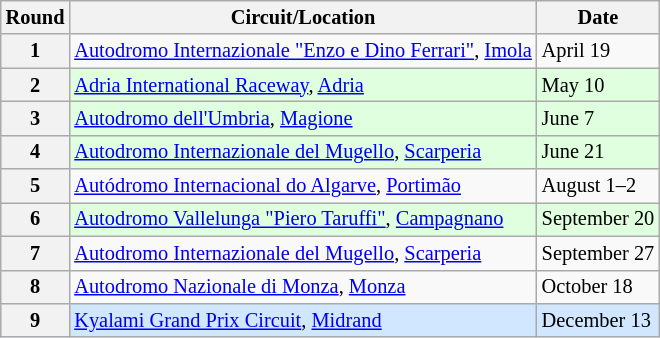<table class="wikitable" style="font-size: 85%">
<tr>
<th>Round</th>
<th>Circuit/Location</th>
<th>Date</th>
</tr>
<tr>
<th>1</th>
<td> <a href='#'>Autodromo Internazionale "Enzo e Dino Ferrari"</a>, <a href='#'>Imola</a></td>
<td>April 19</td>
</tr>
<tr style="background:#DFFFDF;">
<th>2</th>
<td> <a href='#'>Adria International Raceway</a>, <a href='#'>Adria</a></td>
<td>May 10</td>
</tr>
<tr style="background:#DFFFDF;">
<th>3</th>
<td> <a href='#'>Autodromo dell'Umbria</a>, <a href='#'>Magione</a></td>
<td>June 7</td>
</tr>
<tr style="background:#DFFFDF;">
<th>4</th>
<td> <a href='#'>Autodromo Internazionale del Mugello</a>, <a href='#'>Scarperia</a></td>
<td>June 21</td>
</tr>
<tr>
<th>5</th>
<td> <a href='#'>Autódromo Internacional do Algarve</a>, <a href='#'>Portimão</a></td>
<td>August 1–2</td>
</tr>
<tr style="background:#DFFFDF;">
<th>6</th>
<td> <a href='#'>Autodromo Vallelunga "Piero Taruffi"</a>, <a href='#'>Campagnano</a></td>
<td>September 20</td>
</tr>
<tr>
<th>7</th>
<td> <a href='#'>Autodromo Internazionale del Mugello</a>, <a href='#'>Scarperia</a></td>
<td>September 27</td>
</tr>
<tr>
<th>8</th>
<td> <a href='#'>Autodromo Nazionale di Monza</a>, <a href='#'>Monza</a></td>
<td>October 18</td>
</tr>
<tr style="background:#D0E7FF;">
<th>9</th>
<td> <a href='#'>Kyalami Grand Prix Circuit</a>, <a href='#'>Midrand</a></td>
<td>December 13</td>
</tr>
</table>
